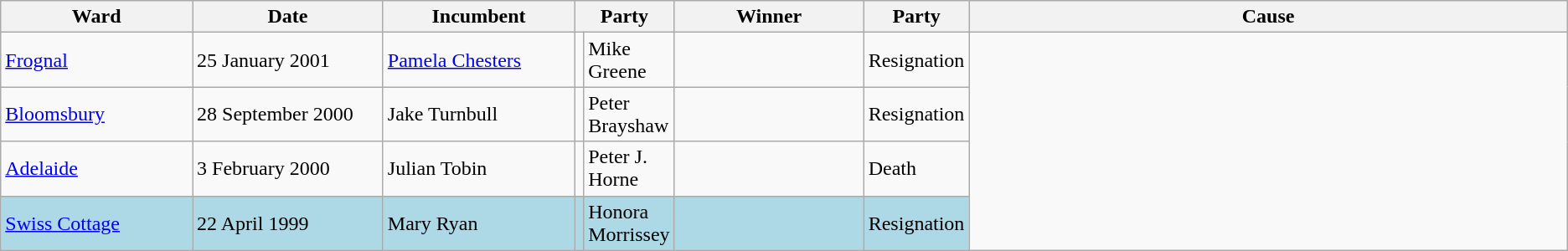<table class="wikitable">
<tr>
<th scope="col" style="width:150px">Ward</th>
<th scope="col" style="width:150px">Date</th>
<th scope="col" style="width:150px">Incumbent</th>
<th scope="col" colspan="2" style="width:150px">Party</th>
<th scope="col" style="width:150px">Winner</th>
<th scope="col" colspan="2" style="width:150px">Party</th>
<th scope="col" style="width:500px">Cause</th>
</tr>
<tr>
<td><a href='#'>Frognal</a></td>
<td>25 January 2001</td>
<td><a href='#'>Pamela Chesters</a></td>
<td></td>
<td>Mike Greene</td>
<td></td>
<td>Resignation</td>
</tr>
<tr>
<td><a href='#'>Bloomsbury</a></td>
<td>28 September 2000</td>
<td>Jake Turnbull</td>
<td></td>
<td>Peter Brayshaw</td>
<td></td>
<td>Resignation</td>
</tr>
<tr>
<td><a href='#'>Adelaide</a></td>
<td>3 February 2000</td>
<td>Julian Tobin</td>
<td></td>
<td>Peter J. Horne</td>
<td></td>
<td>Death</td>
</tr>
<tr style="background-color:lightblue">
<td><a href='#'>Swiss Cottage</a></td>
<td>22 April 1999</td>
<td>Mary Ryan</td>
<td></td>
<td>Honora Morrissey</td>
<td></td>
<td>Resignation</td>
</tr>
</table>
